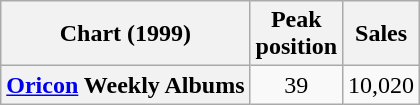<table class="wikitable sortable plainrowheaders">
<tr>
<th scope="col">Chart (1999)</th>
<th scope="col">Peak<br>position</th>
<th scope="col">Sales</th>
</tr>
<tr>
<th scope="row"><a href='#'>Oricon</a> Weekly Albums</th>
<td align="center">39</td>
<td align="center">10,020</td>
</tr>
</table>
